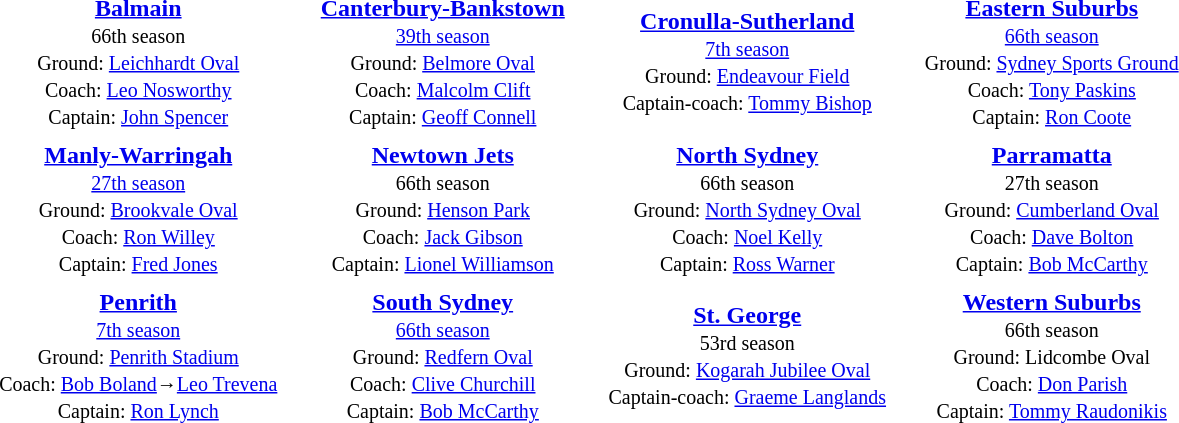<table class="toccolours" style="margin:auto; text-valign:center;" cellpadding="3" cellspacing="2">
<tr>
<th width=195></th>
<th width=195></th>
<th width=195></th>
<th width=195></th>
</tr>
<tr>
<td style="text-align:center;"><strong><a href='#'>Balmain</a></strong><br><small>66th season<br>Ground: <a href='#'>Leichhardt Oval</a><br>
Coach: <a href='#'>Leo Nosworthy</a><br>Captain: <a href='#'>John Spencer</a> </small></td>
<td style="text-align:center;"><strong><a href='#'>Canterbury-Bankstown</a></strong><br><small><a href='#'>39th season</a><br>Ground: <a href='#'>Belmore Oval</a><br>
Coach: <a href='#'>Malcolm Clift</a><br>Captain: <a href='#'>Geoff Connell</a> </small></td>
<td style="text-align:center;"><strong><a href='#'>Cronulla-Sutherland</a></strong><br><small><a href='#'>7th season</a><br>Ground: <a href='#'>Endeavour Field</a><br>
Captain-coach: <a href='#'>Tommy Bishop</a><br></small></td>
<td style="text-align:center;"><strong><a href='#'>Eastern Suburbs</a></strong><br><small><a href='#'>66th season</a><br>Ground: <a href='#'>Sydney Sports Ground</a><br>
Coach: <a href='#'>Tony Paskins</a><br>Captain: <a href='#'>Ron Coote</a> </small></td>
</tr>
<tr>
<td style="text-align:center;"><strong><a href='#'>Manly-Warringah</a></strong><br><small><a href='#'>27th season</a><br>Ground: <a href='#'>Brookvale Oval</a><br>
Coach: <a href='#'>Ron Willey</a><br>Captain: <a href='#'>Fred Jones</a> </small></td>
<td style="text-align:center;"><strong><a href='#'>Newtown Jets</a></strong><br><small>66th season<br>Ground: <a href='#'>Henson Park</a><br>
Coach: <a href='#'>Jack Gibson</a><br>Captain: <a href='#'>Lionel Williamson</a> </small></td>
<td style="text-align:center;"><strong><a href='#'>North Sydney</a></strong><br><small>66th season<br>Ground: <a href='#'>North Sydney Oval</a><br>
Coach: <a href='#'>Noel Kelly</a><br>Captain: <a href='#'>Ross Warner</a></small></td>
<td style="text-align:center;"><strong><a href='#'>Parramatta</a></strong><br><small>27th season<br>Ground: <a href='#'>Cumberland Oval</a> <br>
Coach: <a href='#'>Dave Bolton</a><br>Captain: <a href='#'>Bob McCarthy</a> </small></td>
</tr>
<tr>
<td style="text-align:center;"><strong><a href='#'>Penrith</a></strong><br><small><a href='#'>7th season</a><br>Ground: <a href='#'>Penrith Stadium</a><br>
Coach: <a href='#'>Bob Boland</a>→<a href='#'>Leo Trevena</a><br>Captain: <a href='#'>Ron Lynch</a></small></td>
<td style="text-align:center;"><strong><a href='#'>South Sydney</a></strong><br><small><a href='#'>66th season</a><br>Ground: <a href='#'>Redfern Oval</a><br>
Coach: <a href='#'>Clive Churchill</a><br>Captain: <a href='#'>Bob McCarthy</a>  </small></td>
<td style="text-align:center;"><strong><a href='#'>St. George</a></strong><br><small>53rd season<br>Ground: <a href='#'>Kogarah Jubilee Oval</a> <br>
Captain-coach: <a href='#'>Graeme Langlands</a></small></td>
<td style="text-align:center;"><strong><a href='#'>Western Suburbs</a></strong><br><small>66th season<br>Ground: Lidcombe Oval <br>
Coach: <a href='#'>Don Parish</a><br>Captain: <a href='#'>Tommy Raudonikis</a>  </small></td>
</tr>
</table>
